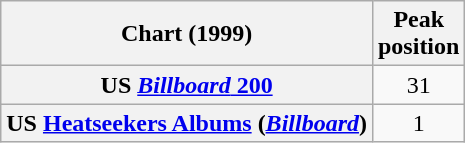<table class="wikitable sortable plainrowheaders" style="text-align:center">
<tr>
<th scope="col">Chart (1999)</th>
<th scope="col">Peak<br>position</th>
</tr>
<tr>
<th scope="row">US <a href='#'><em>Billboard</em> 200</a></th>
<td>31</td>
</tr>
<tr>
<th scope="row">US <a href='#'>Heatseekers Albums</a> (<em><a href='#'>Billboard</a></em>)</th>
<td>1</td>
</tr>
</table>
